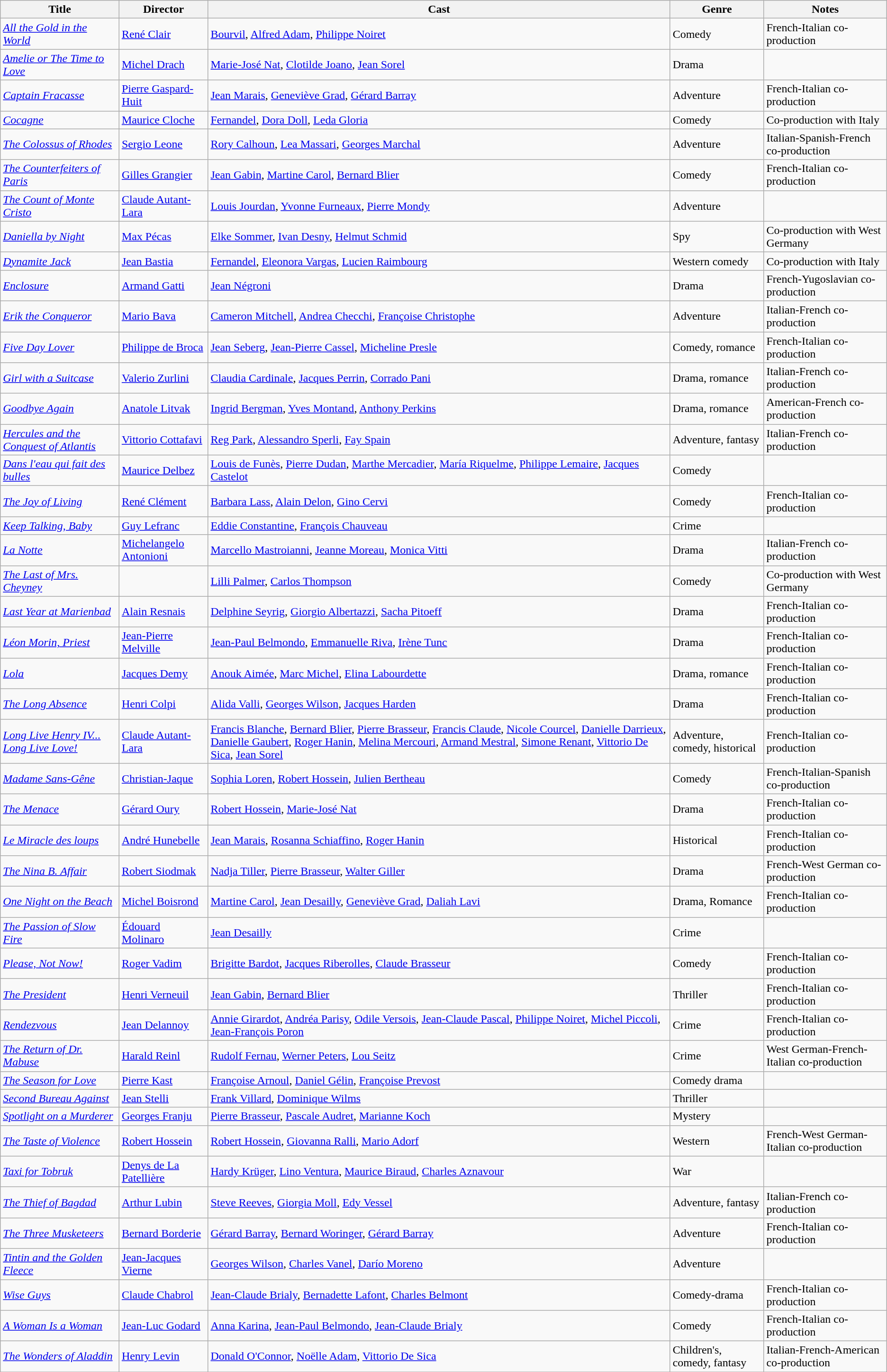<table class="wikitable sortable">
<tr>
<th>Title</th>
<th>Director</th>
<th>Cast</th>
<th>Genre</th>
<th>Notes</th>
</tr>
<tr>
<td><em><a href='#'>All the Gold in the World</a></em></td>
<td><a href='#'>René Clair</a></td>
<td><a href='#'>Bourvil</a>, <a href='#'>Alfred Adam</a>, <a href='#'>Philippe Noiret</a></td>
<td>Comedy</td>
<td>French-Italian co-production</td>
</tr>
<tr>
<td><em><a href='#'>Amelie or The Time to Love</a></em></td>
<td><a href='#'>Michel Drach</a></td>
<td><a href='#'>Marie-José Nat</a>, <a href='#'>Clotilde Joano</a>, <a href='#'>Jean Sorel</a></td>
<td>Drama</td>
<td></td>
</tr>
<tr>
<td><em><a href='#'>Captain Fracasse</a></em></td>
<td><a href='#'>Pierre Gaspard-Huit</a></td>
<td><a href='#'>Jean Marais</a>, <a href='#'>Geneviève Grad</a>, <a href='#'>Gérard Barray</a></td>
<td>Adventure</td>
<td>French-Italian co-production</td>
</tr>
<tr>
<td><em><a href='#'>Cocagne</a></em></td>
<td><a href='#'>Maurice Cloche</a></td>
<td><a href='#'>Fernandel</a>, <a href='#'>Dora Doll</a>, <a href='#'>Leda Gloria</a></td>
<td>Comedy</td>
<td>Co-production with Italy</td>
</tr>
<tr>
<td><em><a href='#'>The Colossus of Rhodes</a></em></td>
<td><a href='#'>Sergio Leone</a></td>
<td><a href='#'>Rory Calhoun</a>, <a href='#'>Lea Massari</a>, <a href='#'>Georges Marchal</a></td>
<td>Adventure</td>
<td>Italian-Spanish-French co-production</td>
</tr>
<tr>
<td><em><a href='#'>The Counterfeiters of Paris</a></em></td>
<td><a href='#'>Gilles Grangier</a></td>
<td><a href='#'>Jean Gabin</a>, <a href='#'>Martine Carol</a>, <a href='#'>Bernard Blier</a></td>
<td>Comedy</td>
<td>French-Italian co-production</td>
</tr>
<tr>
<td><em><a href='#'>The Count of Monte Cristo</a></em></td>
<td><a href='#'>Claude Autant-Lara</a></td>
<td><a href='#'>Louis Jourdan</a>, <a href='#'>Yvonne Furneaux</a>, <a href='#'>Pierre Mondy</a></td>
<td>Adventure</td>
<td></td>
</tr>
<tr>
<td><em><a href='#'>Daniella by Night</a></em></td>
<td><a href='#'>Max Pécas</a></td>
<td><a href='#'>Elke Sommer</a>, <a href='#'>Ivan Desny</a>, <a href='#'>Helmut Schmid</a></td>
<td>Spy</td>
<td>Co-production with West Germany</td>
</tr>
<tr>
<td><em><a href='#'>Dynamite Jack</a></em></td>
<td><a href='#'>Jean Bastia</a></td>
<td><a href='#'>Fernandel</a>, <a href='#'>Eleonora Vargas</a>, <a href='#'>Lucien Raimbourg</a></td>
<td>Western comedy</td>
<td>Co-production with Italy</td>
</tr>
<tr>
<td><em><a href='#'>Enclosure</a></em></td>
<td><a href='#'>Armand Gatti</a></td>
<td><a href='#'>Jean Négroni</a></td>
<td>Drama</td>
<td>French-Yugoslavian co-production</td>
</tr>
<tr>
<td><em><a href='#'>Erik the Conqueror</a></em></td>
<td><a href='#'>Mario Bava</a></td>
<td><a href='#'>Cameron Mitchell</a>, <a href='#'>Andrea Checchi</a>, <a href='#'>Françoise Christophe</a></td>
<td>Adventure</td>
<td>Italian-French co-production</td>
</tr>
<tr>
<td><em><a href='#'>Five Day Lover</a></em></td>
<td><a href='#'>Philippe de Broca</a></td>
<td><a href='#'>Jean Seberg</a>, <a href='#'>Jean-Pierre Cassel</a>, <a href='#'>Micheline Presle</a></td>
<td>Comedy, romance</td>
<td>French-Italian co-production</td>
</tr>
<tr>
<td><em><a href='#'>Girl with a Suitcase</a></em></td>
<td><a href='#'>Valerio Zurlini</a></td>
<td><a href='#'>Claudia Cardinale</a>, <a href='#'>Jacques Perrin</a>, <a href='#'>Corrado Pani</a></td>
<td>Drama, romance</td>
<td>Italian-French co-production</td>
</tr>
<tr>
<td><em><a href='#'>Goodbye Again</a></em></td>
<td><a href='#'>Anatole Litvak</a></td>
<td><a href='#'>Ingrid Bergman</a>, <a href='#'>Yves Montand</a>, <a href='#'>Anthony Perkins</a></td>
<td>Drama, romance</td>
<td>American-French co-production</td>
</tr>
<tr>
<td><em><a href='#'>Hercules and the Conquest of Atlantis</a></em></td>
<td><a href='#'>Vittorio Cottafavi</a></td>
<td><a href='#'>Reg Park</a>, <a href='#'>Alessandro Sperli</a>, <a href='#'>Fay Spain</a></td>
<td>Adventure, fantasy</td>
<td>Italian-French co-production</td>
</tr>
<tr>
<td><em><a href='#'>Dans l'eau qui fait des bulles</a></em></td>
<td><a href='#'>Maurice Delbez</a></td>
<td><a href='#'>Louis de Funès</a>, <a href='#'>Pierre Dudan</a>, <a href='#'>Marthe Mercadier</a>, <a href='#'>María Riquelme</a>, <a href='#'>Philippe Lemaire</a>, <a href='#'>Jacques Castelot</a></td>
<td>Comedy</td>
<td></td>
</tr>
<tr>
<td><em><a href='#'>The Joy of Living</a></em></td>
<td><a href='#'>René Clément</a></td>
<td><a href='#'>Barbara Lass</a>, <a href='#'>Alain Delon</a>, <a href='#'>Gino Cervi</a></td>
<td>Comedy</td>
<td>French-Italian co-production</td>
</tr>
<tr>
<td><em><a href='#'>Keep Talking, Baby</a></em></td>
<td><a href='#'>Guy Lefranc</a></td>
<td><a href='#'>Eddie Constantine</a>, <a href='#'>François Chauveau</a></td>
<td>Crime</td>
<td></td>
</tr>
<tr>
<td><em><a href='#'>La Notte</a></em></td>
<td><a href='#'>Michelangelo Antonioni</a></td>
<td><a href='#'>Marcello Mastroianni</a>, <a href='#'>Jeanne Moreau</a>, <a href='#'>Monica Vitti</a></td>
<td>Drama</td>
<td>Italian-French co-production</td>
</tr>
<tr>
<td><em><a href='#'>The Last of Mrs. Cheyney</a></em></td>
<td></td>
<td><a href='#'>Lilli Palmer</a>, <a href='#'>Carlos Thompson</a></td>
<td>Comedy</td>
<td>Co-production with West Germany</td>
</tr>
<tr>
<td><em><a href='#'>Last Year at Marienbad</a></em></td>
<td><a href='#'>Alain Resnais</a></td>
<td><a href='#'>Delphine Seyrig</a>, <a href='#'>Giorgio Albertazzi</a>, <a href='#'>Sacha Pitoeff</a></td>
<td>Drama</td>
<td>French-Italian co-production</td>
</tr>
<tr>
<td><em><a href='#'>Léon Morin, Priest</a></em></td>
<td><a href='#'>Jean-Pierre Melville</a></td>
<td><a href='#'>Jean-Paul Belmondo</a>, <a href='#'>Emmanuelle Riva</a>, <a href='#'>Irène Tunc</a></td>
<td>Drama</td>
<td>French-Italian co-production</td>
</tr>
<tr>
<td><em><a href='#'>Lola</a></em></td>
<td><a href='#'>Jacques Demy</a></td>
<td><a href='#'>Anouk Aimée</a>, <a href='#'>Marc Michel</a>, <a href='#'>Elina Labourdette</a></td>
<td>Drama, romance</td>
<td>French-Italian co-production</td>
</tr>
<tr>
<td><em><a href='#'>The Long Absence</a></em></td>
<td><a href='#'>Henri Colpi</a></td>
<td><a href='#'>Alida Valli</a>, <a href='#'>Georges Wilson</a>, <a href='#'>Jacques Harden</a></td>
<td>Drama</td>
<td>French-Italian co-production</td>
</tr>
<tr>
<td><em><a href='#'>Long Live Henry IV... Long Live Love!</a></em></td>
<td><a href='#'>Claude Autant-Lara</a></td>
<td><a href='#'>Francis Blanche</a>, <a href='#'>Bernard Blier</a>, <a href='#'>Pierre Brasseur</a>, <a href='#'>Francis Claude</a>, <a href='#'>Nicole Courcel</a>, <a href='#'>Danielle Darrieux</a>, <a href='#'>Danielle Gaubert</a>, <a href='#'>Roger Hanin</a>, <a href='#'>Melina Mercouri</a>, <a href='#'>Armand Mestral</a>, <a href='#'>Simone Renant</a>, <a href='#'>Vittorio De Sica</a>, <a href='#'>Jean Sorel</a></td>
<td>Adventure, comedy, historical</td>
<td>French-Italian co-production</td>
</tr>
<tr>
<td><em><a href='#'>Madame Sans-Gêne</a></em></td>
<td><a href='#'>Christian-Jaque</a></td>
<td><a href='#'>Sophia Loren</a>, <a href='#'>Robert Hossein</a>, <a href='#'>Julien Bertheau</a></td>
<td>Comedy</td>
<td>French-Italian-Spanish co-production</td>
</tr>
<tr>
<td><em><a href='#'>The Menace</a></em></td>
<td><a href='#'>Gérard Oury</a></td>
<td><a href='#'>Robert Hossein</a>, <a href='#'>Marie-José Nat</a></td>
<td>Drama</td>
<td>French-Italian co-production</td>
</tr>
<tr>
<td><em><a href='#'>Le Miracle des loups</a></em></td>
<td><a href='#'>André Hunebelle</a></td>
<td><a href='#'>Jean Marais</a>, <a href='#'>Rosanna Schiaffino</a>, <a href='#'>Roger Hanin</a></td>
<td>Historical</td>
<td>French-Italian co-production</td>
</tr>
<tr>
<td><em><a href='#'>The Nina B. Affair</a></em></td>
<td><a href='#'>Robert Siodmak</a></td>
<td><a href='#'>Nadja Tiller</a>, <a href='#'>Pierre Brasseur</a>, <a href='#'>Walter Giller</a></td>
<td>Drama</td>
<td>French-West German co-production</td>
</tr>
<tr>
<td><em><a href='#'>One Night on the Beach</a></em></td>
<td><a href='#'>Michel Boisrond</a></td>
<td><a href='#'>Martine Carol</a>, <a href='#'>Jean Desailly</a>, <a href='#'>Geneviève Grad</a>, <a href='#'>Daliah Lavi</a></td>
<td>Drama, Romance</td>
<td>French-Italian co-production</td>
</tr>
<tr>
<td><em><a href='#'>The Passion of Slow Fire</a></em></td>
<td><a href='#'>Édouard Molinaro</a></td>
<td><a href='#'>Jean Desailly</a></td>
<td>Crime</td>
<td></td>
</tr>
<tr>
<td><em><a href='#'>Please, Not Now!</a></em></td>
<td><a href='#'>Roger Vadim</a></td>
<td><a href='#'>Brigitte Bardot</a>, <a href='#'>Jacques Riberolles</a>, <a href='#'>Claude Brasseur</a></td>
<td>Comedy</td>
<td>French-Italian co-production</td>
</tr>
<tr>
<td><em><a href='#'>The President</a></em></td>
<td><a href='#'>Henri Verneuil</a></td>
<td><a href='#'>Jean Gabin</a>, <a href='#'>Bernard Blier</a></td>
<td>Thriller</td>
<td>French-Italian co-production</td>
</tr>
<tr>
<td><em><a href='#'>Rendezvous</a></em></td>
<td><a href='#'>Jean Delannoy</a></td>
<td><a href='#'>Annie Girardot</a>, <a href='#'>Andréa Parisy</a>, <a href='#'>Odile Versois</a>, <a href='#'>Jean-Claude Pascal</a>, <a href='#'>Philippe Noiret</a>, <a href='#'>Michel Piccoli</a>, <a href='#'>Jean-François Poron</a></td>
<td>Crime</td>
<td>French-Italian co-production</td>
</tr>
<tr>
<td><em><a href='#'>The Return of Dr. Mabuse</a></em></td>
<td><a href='#'>Harald Reinl</a></td>
<td><a href='#'>Rudolf Fernau</a>, <a href='#'>Werner Peters</a>, <a href='#'>Lou Seitz</a></td>
<td>Crime</td>
<td>West German-French-Italian co-production</td>
</tr>
<tr>
<td><em><a href='#'>The Season for Love</a></em></td>
<td><a href='#'>Pierre Kast</a></td>
<td><a href='#'>Françoise Arnoul</a>, <a href='#'>Daniel Gélin</a>, <a href='#'>Françoise Prevost</a></td>
<td>Comedy drama</td>
<td></td>
</tr>
<tr>
<td><em><a href='#'>Second Bureau Against</a></em></td>
<td><a href='#'>Jean Stelli</a></td>
<td><a href='#'>Frank Villard</a>, <a href='#'>Dominique Wilms</a></td>
<td>Thriller</td>
<td></td>
</tr>
<tr>
<td><em><a href='#'>Spotlight on a Murderer</a></em></td>
<td><a href='#'>Georges Franju</a></td>
<td><a href='#'>Pierre Brasseur</a>, <a href='#'>Pascale Audret</a>, <a href='#'>Marianne Koch</a></td>
<td>Mystery</td>
<td></td>
</tr>
<tr>
<td><em><a href='#'>The Taste of Violence</a></em></td>
<td><a href='#'>Robert Hossein</a></td>
<td><a href='#'>Robert Hossein</a>, <a href='#'>Giovanna Ralli</a>, <a href='#'>Mario Adorf</a></td>
<td>Western</td>
<td>French-West German-Italian co-production</td>
</tr>
<tr>
<td><em><a href='#'>Taxi for Tobruk</a></em></td>
<td><a href='#'>Denys de La Patellière</a></td>
<td><a href='#'>Hardy Krüger</a>, <a href='#'>Lino Ventura</a>, <a href='#'>Maurice Biraud</a>, <a href='#'>Charles Aznavour</a></td>
<td>War</td>
<td></td>
</tr>
<tr>
<td><em><a href='#'>The Thief of Bagdad</a></em></td>
<td><a href='#'>Arthur Lubin</a></td>
<td><a href='#'>Steve Reeves</a>, <a href='#'>Giorgia Moll</a>, <a href='#'>Edy Vessel</a></td>
<td>Adventure, fantasy</td>
<td>Italian-French co-production</td>
</tr>
<tr>
<td><em><a href='#'>The Three Musketeers</a></em></td>
<td><a href='#'>Bernard Borderie</a></td>
<td><a href='#'>Gérard Barray</a>, <a href='#'>Bernard Woringer</a>, <a href='#'>Gérard Barray</a></td>
<td>Adventure</td>
<td>French-Italian co-production</td>
</tr>
<tr>
<td><em><a href='#'>Tintin and the Golden Fleece</a></em></td>
<td><a href='#'>Jean-Jacques Vierne</a></td>
<td><a href='#'>Georges Wilson</a>, <a href='#'>Charles Vanel</a>, <a href='#'>Darío Moreno</a></td>
<td>Adventure</td>
<td></td>
</tr>
<tr>
<td><em><a href='#'>Wise Guys</a></em></td>
<td><a href='#'>Claude Chabrol</a></td>
<td><a href='#'>Jean-Claude Brialy</a>, <a href='#'>Bernadette Lafont</a>, <a href='#'>Charles Belmont</a></td>
<td>Comedy-drama</td>
<td>French-Italian co-production</td>
</tr>
<tr>
<td><em><a href='#'>A Woman Is a Woman</a></em></td>
<td><a href='#'>Jean-Luc Godard</a></td>
<td><a href='#'>Anna Karina</a>, <a href='#'>Jean-Paul Belmondo</a>, <a href='#'>Jean-Claude Brialy</a></td>
<td>Comedy</td>
<td>French-Italian co-production</td>
</tr>
<tr>
<td><em><a href='#'>The Wonders of Aladdin</a></em></td>
<td><a href='#'>Henry Levin</a></td>
<td><a href='#'>Donald O'Connor</a>, <a href='#'>Noëlle Adam</a>, <a href='#'>Vittorio De Sica</a></td>
<td>Children's, comedy, fantasy</td>
<td>Italian-French-American co-production</td>
</tr>
<tr>
</tr>
</table>
